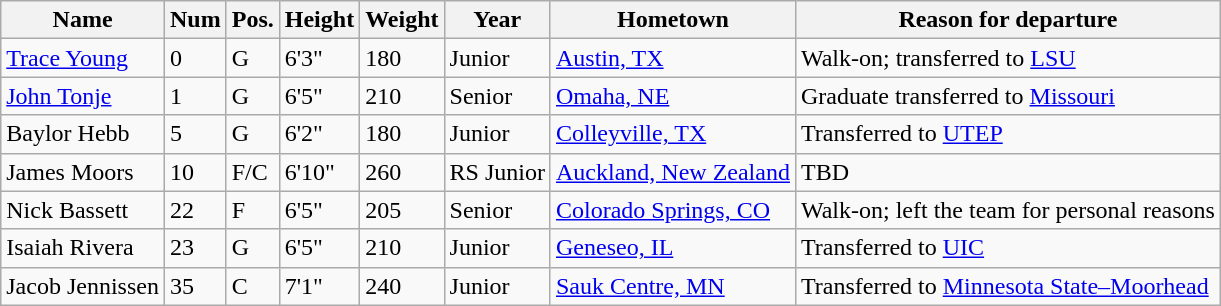<table class="wikitable sortable" border="1">
<tr>
<th>Name</th>
<th>Num</th>
<th>Pos.</th>
<th>Height</th>
<th>Weight</th>
<th>Year</th>
<th>Hometown</th>
<th class="unsortable">Reason for departure</th>
</tr>
<tr>
<td><a href='#'>Trace Young</a></td>
<td>0</td>
<td>G</td>
<td>6'3"</td>
<td>180</td>
<td>Junior</td>
<td><a href='#'>Austin, TX</a></td>
<td>Walk-on; transferred to <a href='#'>LSU</a></td>
</tr>
<tr>
<td><a href='#'>John Tonje</a></td>
<td>1</td>
<td>G</td>
<td>6'5"</td>
<td>210</td>
<td>Senior</td>
<td><a href='#'>Omaha, NE</a></td>
<td>Graduate transferred to <a href='#'>Missouri</a></td>
</tr>
<tr>
<td>Baylor Hebb</td>
<td>5</td>
<td>G</td>
<td>6'2"</td>
<td>180</td>
<td>Junior</td>
<td><a href='#'>Colleyville, TX</a></td>
<td>Transferred to <a href='#'>UTEP</a></td>
</tr>
<tr>
<td>James Moors</td>
<td>10</td>
<td>F/C</td>
<td>6'10"</td>
<td>260</td>
<td>RS Junior</td>
<td><a href='#'>Auckland, New Zealand</a></td>
<td>TBD</td>
</tr>
<tr>
<td>Nick Bassett</td>
<td>22</td>
<td>F</td>
<td>6'5"</td>
<td>205</td>
<td>Senior</td>
<td><a href='#'>Colorado Springs, CO</a></td>
<td>Walk-on; left the team for personal reasons</td>
</tr>
<tr>
<td>Isaiah Rivera</td>
<td>23</td>
<td>G</td>
<td>6'5"</td>
<td>210</td>
<td>Junior</td>
<td><a href='#'>Geneseo, IL</a></td>
<td>Transferred to <a href='#'>UIC</a></td>
</tr>
<tr>
<td>Jacob Jennissen</td>
<td>35</td>
<td>C</td>
<td>7'1"</td>
<td>240</td>
<td>Junior</td>
<td><a href='#'>Sauk Centre, MN</a></td>
<td>Transferred to <a href='#'>Minnesota State–Moorhead</a></td>
</tr>
</table>
